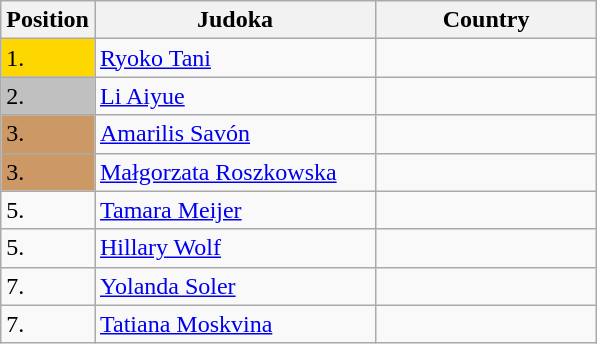<table class=wikitable>
<tr>
<th>Position</th>
<th width=180>Judoka</th>
<th width=140>Country</th>
</tr>
<tr>
<td bgcolor=gold>1.</td>
<td><a href='#'>Ryoko Tani</a></td>
<td></td>
</tr>
<tr>
<td bgcolor=silver>2.</td>
<td><a href='#'>Li Aiyue</a></td>
<td></td>
</tr>
<tr>
<td bgcolor=CC9966>3.</td>
<td><a href='#'>Amarilis Savón</a></td>
<td></td>
</tr>
<tr>
<td bgcolor=CC9966>3.</td>
<td><a href='#'>Małgorzata Roszkowska</a></td>
<td></td>
</tr>
<tr>
<td>5.</td>
<td><a href='#'>Tamara Meijer</a></td>
<td></td>
</tr>
<tr>
<td>5.</td>
<td><a href='#'>Hillary Wolf</a></td>
<td></td>
</tr>
<tr>
<td>7.</td>
<td><a href='#'>Yolanda Soler</a></td>
<td></td>
</tr>
<tr>
<td>7.</td>
<td><a href='#'>Tatiana Moskvina</a></td>
<td></td>
</tr>
</table>
